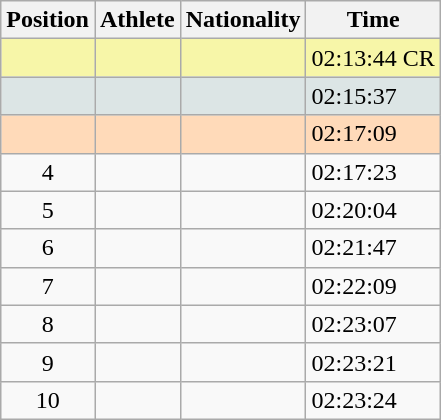<table class="wikitable sortable">
<tr>
<th scope="col">Position</th>
<th scope="col">Athlete</th>
<th scope="col">Nationality</th>
<th scope="col">Time</th>
</tr>
<tr bgcolor="#F7F6A8">
<td align=center></td>
<td></td>
<td></td>
<td>02:13:44 CR</td>
</tr>
<tr bgcolor="#DCE5E5">
<td align=center></td>
<td></td>
<td></td>
<td>02:15:37</td>
</tr>
<tr bgcolor="#FFDAB9">
<td align=center></td>
<td></td>
<td></td>
<td>02:17:09</td>
</tr>
<tr>
<td align=center>4</td>
<td></td>
<td></td>
<td>02:17:23</td>
</tr>
<tr>
<td align=center>5</td>
<td></td>
<td></td>
<td>02:20:04</td>
</tr>
<tr>
<td align=center>6</td>
<td></td>
<td></td>
<td>02:21:47</td>
</tr>
<tr>
<td align=center>7</td>
<td></td>
<td></td>
<td>02:22:09</td>
</tr>
<tr>
<td align=center>8</td>
<td></td>
<td></td>
<td>02:23:07</td>
</tr>
<tr>
<td align=center>9</td>
<td></td>
<td></td>
<td>02:23:21</td>
</tr>
<tr>
<td align=center>10</td>
<td></td>
<td></td>
<td>02:23:24</td>
</tr>
</table>
